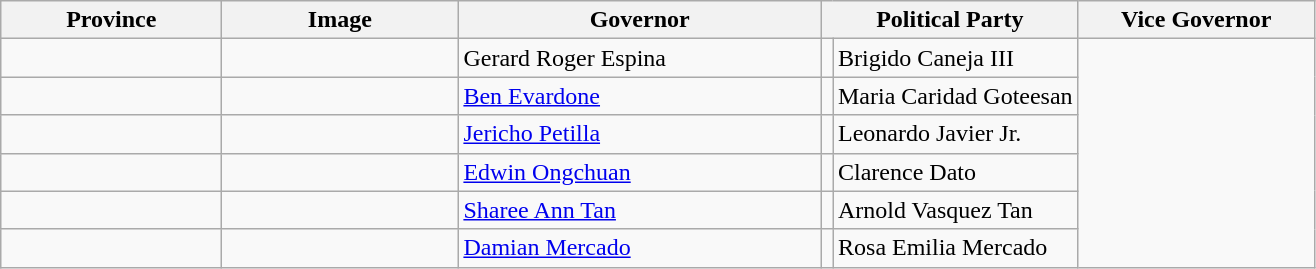<table class="wikitable sortable">
<tr>
<th width=140>Province</th>
<th width=150>Image</th>
<th width=235>Governor</th>
<th width=120 colspan=2>Political Party</th>
<th width=150>Vice Governor</th>
</tr>
<tr>
<td></td>
<td align=center></td>
<td>Gerard Roger Espina</td>
<td></td>
<td>Brigido Caneja III</td>
</tr>
<tr>
<td></td>
<td align=center></td>
<td><a href='#'>Ben Evardone</a></td>
<td></td>
<td>Maria Caridad Goteesan</td>
</tr>
<tr>
<td></td>
<td align=center></td>
<td><a href='#'>Jericho Petilla</a></td>
<td></td>
<td>Leonardo Javier Jr.</td>
</tr>
<tr>
<td></td>
<td align=center></td>
<td><a href='#'>Edwin Ongchuan</a></td>
<td></td>
<td>Clarence Dato</td>
</tr>
<tr>
<td></td>
<td align=center></td>
<td><a href='#'>Sharee Ann Tan</a></td>
<td></td>
<td>Arnold Vasquez Tan</td>
</tr>
<tr>
<td></td>
<td align=center></td>
<td><a href='#'>Damian Mercado</a></td>
<td></td>
<td>Rosa Emilia Mercado</td>
</tr>
</table>
